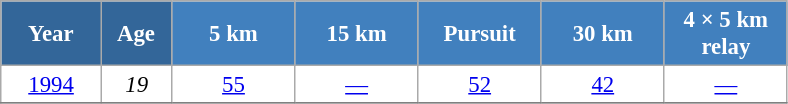<table class="wikitable" style="font-size:95%; text-align:center; border:grey solid 1px; border-collapse:collapse; background:#ffffff;">
<tr>
<th style="background-color:#369; color:white; width:60px;"> Year </th>
<th style="background-color:#369; color:white; width:40px;"> Age </th>
<th style="background-color:#4180be; color:white; width:75px;"> 5 km </th>
<th style="background-color:#4180be; color:white; width:75px;"> 15 km </th>
<th style="background-color:#4180be; color:white; width:75px;"> Pursuit </th>
<th style="background-color:#4180be; color:white; width:75px;"> 30 km </th>
<th style="background-color:#4180be; color:white; width:75px;"> 4 × 5 km <br> relay </th>
</tr>
<tr>
<td><a href='#'>1994</a></td>
<td><em>19</em></td>
<td><a href='#'>55</a></td>
<td><a href='#'>—</a></td>
<td><a href='#'>52</a></td>
<td><a href='#'>42</a></td>
<td><a href='#'>—</a></td>
</tr>
<tr>
</tr>
</table>
